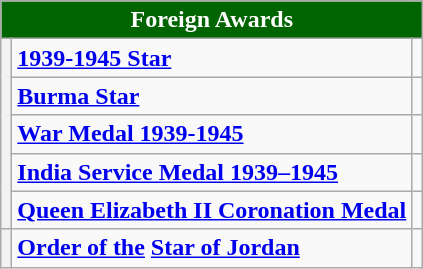<table class="wikitable">
<tr>
<th colspan="3" style="background:#006400; color:#FFFFFF; text-align:center"><strong>Foreign Awards</strong></th>
</tr>
<tr>
<th rowspan="5"><strong></strong></th>
<td><strong><a href='#'>1939-1945 Star</a></strong></td>
<td></td>
</tr>
<tr>
<td><strong><a href='#'>Burma Star</a></strong></td>
<td></td>
</tr>
<tr>
<td><strong><a href='#'>War Medal 1939-1945</a></strong></td>
<td></td>
</tr>
<tr>
<td><a href='#'><strong>India Service Medal 1939–1945</strong></a></td>
<td></td>
</tr>
<tr>
<td><strong><a href='#'>Queen Elizabeth II Coronation Medal</a></strong></td>
<td></td>
</tr>
<tr>
<th><strong></strong></th>
<td><strong><a href='#'>Order of the</a></strong> <strong><a href='#'>Star of Jordan</a></strong></td>
<td></td>
</tr>
</table>
